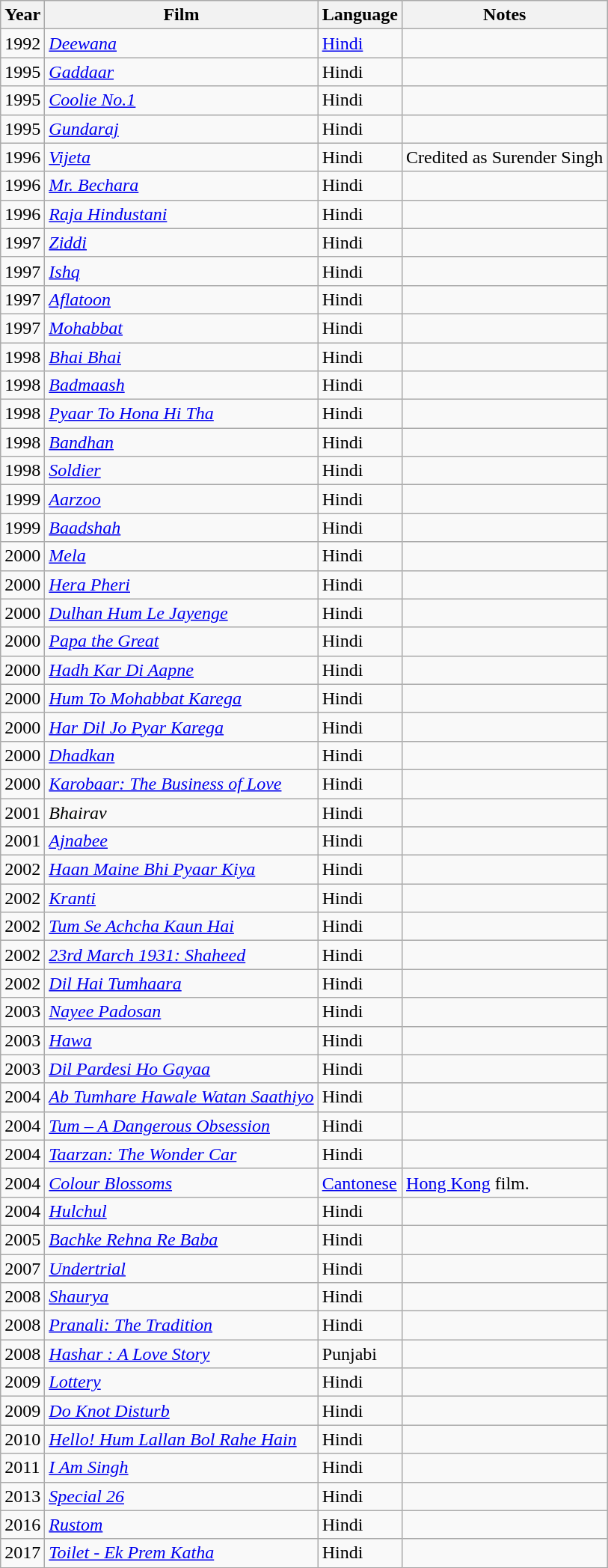<table class="wikitable sortable">
<tr>
<th>Year</th>
<th>Film</th>
<th>Language</th>
<th>Notes</th>
</tr>
<tr>
<td>1992</td>
<td><em><a href='#'>Deewana</a></em></td>
<td><a href='#'>Hindi</a></td>
<td></td>
</tr>
<tr>
<td>1995</td>
<td><em><a href='#'>Gaddaar</a></em></td>
<td>Hindi</td>
<td></td>
</tr>
<tr>
<td>1995</td>
<td><em><a href='#'>Coolie No.1</a></em></td>
<td>Hindi</td>
<td></td>
</tr>
<tr>
<td>1995</td>
<td><em><a href='#'>Gundaraj</a></em></td>
<td>Hindi</td>
<td></td>
</tr>
<tr>
<td>1996</td>
<td><em><a href='#'>Vijeta</a></em></td>
<td>Hindi</td>
<td>Credited as Surender Singh</td>
</tr>
<tr>
<td>1996</td>
<td><em><a href='#'>Mr. Bechara</a></em></td>
<td>Hindi</td>
<td></td>
</tr>
<tr>
<td>1996</td>
<td><em><a href='#'>Raja Hindustani</a></em></td>
<td>Hindi</td>
<td></td>
</tr>
<tr>
<td>1997</td>
<td><em><a href='#'>Ziddi</a></em></td>
<td>Hindi</td>
<td></td>
</tr>
<tr>
<td>1997</td>
<td><em><a href='#'>Ishq</a></em></td>
<td>Hindi</td>
<td></td>
</tr>
<tr>
<td>1997</td>
<td><em><a href='#'>Aflatoon</a></em></td>
<td>Hindi</td>
<td></td>
</tr>
<tr>
<td>1997</td>
<td><em><a href='#'>Mohabbat</a></em></td>
<td>Hindi</td>
<td></td>
</tr>
<tr>
<td>1998</td>
<td><em><a href='#'>Bhai Bhai</a></em></td>
<td>Hindi</td>
<td></td>
</tr>
<tr>
<td>1998</td>
<td><em><a href='#'>Badmaash</a></em></td>
<td>Hindi</td>
<td></td>
</tr>
<tr>
<td>1998</td>
<td><em><a href='#'>Pyaar To Hona Hi Tha</a></em></td>
<td>Hindi</td>
<td></td>
</tr>
<tr>
<td>1998</td>
<td><em><a href='#'>Bandhan</a></em></td>
<td>Hindi</td>
<td></td>
</tr>
<tr>
<td>1998</td>
<td><em><a href='#'>Soldier</a></em></td>
<td>Hindi</td>
<td></td>
</tr>
<tr>
<td>1999</td>
<td><em><a href='#'>Aarzoo</a></em></td>
<td>Hindi</td>
<td></td>
</tr>
<tr>
<td>1999</td>
<td><em><a href='#'>Baadshah</a></em></td>
<td>Hindi</td>
<td></td>
</tr>
<tr>
<td>2000</td>
<td><em><a href='#'>Mela</a></em></td>
<td>Hindi</td>
<td></td>
</tr>
<tr>
<td>2000</td>
<td><em><a href='#'>Hera Pheri</a></em></td>
<td>Hindi</td>
</tr>
<tr>
<td>2000</td>
<td><em><a href='#'>Dulhan Hum Le Jayenge</a></em></td>
<td>Hindi</td>
<td></td>
</tr>
<tr>
<td>2000</td>
<td><em><a href='#'>Papa the Great</a></em></td>
<td>Hindi</td>
<td></td>
</tr>
<tr>
<td>2000</td>
<td><em><a href='#'>Hadh Kar Di Aapne</a></em></td>
<td>Hindi</td>
<td></td>
</tr>
<tr>
<td>2000</td>
<td><em><a href='#'>Hum To Mohabbat Karega</a></em></td>
<td>Hindi</td>
<td></td>
</tr>
<tr>
<td>2000</td>
<td><em><a href='#'>Har Dil Jo Pyar Karega</a></em></td>
<td>Hindi</td>
<td></td>
</tr>
<tr>
<td>2000</td>
<td><em><a href='#'>Dhadkan</a></em></td>
<td>Hindi</td>
<td></td>
</tr>
<tr>
<td>2000</td>
<td><em><a href='#'>Karobaar: The Business of Love</a></em></td>
<td>Hindi</td>
<td></td>
</tr>
<tr>
<td>2001</td>
<td><em>Bhairav</em></td>
<td>Hindi</td>
<td></td>
</tr>
<tr>
<td>2001</td>
<td><em><a href='#'>Ajnabee</a></em></td>
<td>Hindi</td>
<td></td>
</tr>
<tr>
<td>2002</td>
<td><em><a href='#'>Haan Maine Bhi Pyaar Kiya</a></em></td>
<td>Hindi</td>
<td></td>
</tr>
<tr>
<td>2002</td>
<td><em><a href='#'>Kranti</a></em></td>
<td>Hindi</td>
<td></td>
</tr>
<tr>
<td>2002</td>
<td><em><a href='#'>Tum Se Achcha Kaun Hai</a></em></td>
<td>Hindi</td>
<td></td>
</tr>
<tr>
<td>2002</td>
<td><em><a href='#'>23rd March 1931: Shaheed</a></em></td>
<td>Hindi</td>
<td></td>
</tr>
<tr>
<td>2002</td>
<td><em><a href='#'>Dil Hai Tumhaara</a></em></td>
<td>Hindi</td>
<td></td>
</tr>
<tr>
<td>2003</td>
<td><em><a href='#'>Nayee Padosan</a></em></td>
<td>Hindi</td>
<td></td>
</tr>
<tr>
<td>2003</td>
<td><em><a href='#'>Hawa</a></em></td>
<td>Hindi</td>
<td></td>
</tr>
<tr>
<td>2003</td>
<td><em><a href='#'>Dil Pardesi Ho Gayaa</a></em></td>
<td>Hindi</td>
<td></td>
</tr>
<tr>
<td>2004</td>
<td><em><a href='#'>Ab Tumhare Hawale Watan Saathiyo</a> </em></td>
<td>Hindi</td>
<td></td>
</tr>
<tr>
<td>2004</td>
<td><em><a href='#'>Tum – A Dangerous Obsession</a></em></td>
<td>Hindi</td>
<td></td>
</tr>
<tr>
<td>2004</td>
<td><em><a href='#'>Taarzan: The Wonder Car </a></em></td>
<td>Hindi</td>
<td></td>
</tr>
<tr>
<td>2004</td>
<td><em><a href='#'>Colour Blossoms</a></em></td>
<td><a href='#'>Cantonese</a></td>
<td><a href='#'>Hong Kong</a> film.</td>
</tr>
<tr>
<td>2004</td>
<td><em><a href='#'>Hulchul</a></em></td>
<td>Hindi</td>
<td></td>
</tr>
<tr>
<td>2005</td>
<td><em><a href='#'>Bachke Rehna Re Baba</a></em></td>
<td>Hindi</td>
<td></td>
</tr>
<tr>
<td>2007</td>
<td><em><a href='#'>Undertrial</a></em></td>
<td>Hindi</td>
<td></td>
</tr>
<tr>
<td>2008</td>
<td><em><a href='#'>Shaurya</a></em></td>
<td>Hindi</td>
<td></td>
</tr>
<tr>
<td>2008</td>
<td><em><a href='#'>Pranali: The Tradition</a></em></td>
<td>Hindi</td>
<td></td>
</tr>
<tr>
<td>2008</td>
<td><em><a href='#'>Hashar : A Love Story</a></em></td>
<td>Punjabi</td>
<td></td>
</tr>
<tr>
<td>2009</td>
<td><em><a href='#'>Lottery</a></em></td>
<td>Hindi</td>
<td></td>
</tr>
<tr>
<td>2009</td>
<td><em><a href='#'>Do Knot Disturb</a></em></td>
<td>Hindi</td>
<td></td>
</tr>
<tr>
<td>2010</td>
<td><em><a href='#'>Hello! Hum Lallan Bol Rahe Hain</a></em></td>
<td>Hindi</td>
<td></td>
</tr>
<tr>
<td>2011</td>
<td><em><a href='#'>I Am Singh</a></em></td>
<td>Hindi</td>
<td></td>
</tr>
<tr>
<td>2013</td>
<td><em><a href='#'>Special 26</a></em></td>
<td>Hindi</td>
<td></td>
</tr>
<tr>
<td>2016</td>
<td><em><a href='#'>Rustom</a></em></td>
<td>Hindi</td>
<td></td>
</tr>
<tr>
<td>2017</td>
<td><em><a href='#'>Toilet - Ek Prem Katha</a></em></td>
<td>Hindi</td>
<td></td>
</tr>
</table>
